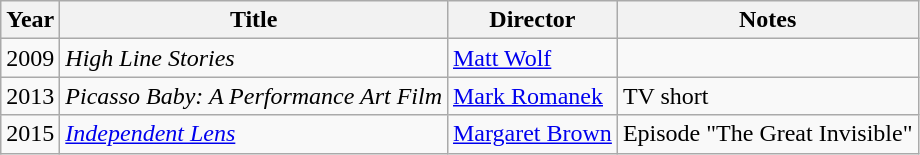<table class="wikitable">
<tr>
<th>Year</th>
<th>Title</th>
<th>Director</th>
<th>Notes</th>
</tr>
<tr>
<td>2009</td>
<td><em>High Line Stories</em></td>
<td><a href='#'>Matt Wolf</a></td>
<td></td>
</tr>
<tr>
<td>2013</td>
<td><em>Picasso Baby: A Performance Art Film</em></td>
<td><a href='#'>Mark Romanek</a></td>
<td>TV short</td>
</tr>
<tr>
<td>2015</td>
<td><em><a href='#'>Independent Lens</a></em></td>
<td><a href='#'>Margaret Brown</a></td>
<td>Episode "The Great Invisible"</td>
</tr>
</table>
